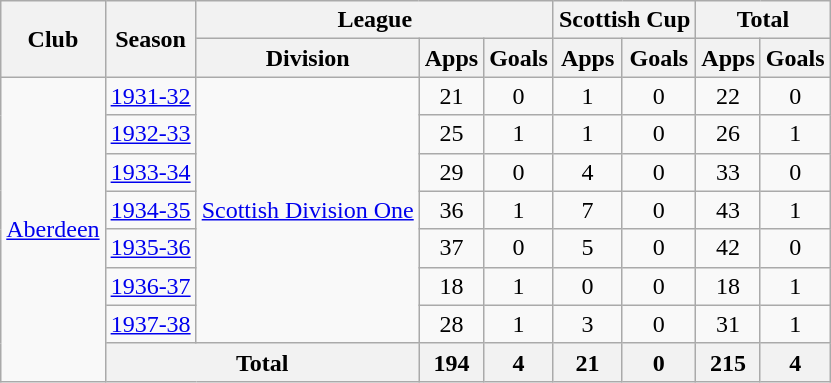<table class="wikitable" style="text-align:center">
<tr>
<th rowspan="2">Club</th>
<th rowspan="2">Season</th>
<th colspan="3">League</th>
<th colspan="2">Scottish Cup</th>
<th colspan="2">Total</th>
</tr>
<tr>
<th>Division</th>
<th>Apps</th>
<th>Goals</th>
<th>Apps</th>
<th>Goals</th>
<th>Apps</th>
<th>Goals</th>
</tr>
<tr>
<td rowspan="8"><a href='#'>Aberdeen</a></td>
<td><a href='#'>1931-32</a></td>
<td rowspan="7"><a href='#'>Scottish Division One</a></td>
<td>21</td>
<td>0</td>
<td>1</td>
<td>0</td>
<td>22</td>
<td>0</td>
</tr>
<tr>
<td><a href='#'>1932-33</a></td>
<td>25</td>
<td>1</td>
<td>1</td>
<td>0</td>
<td>26</td>
<td>1</td>
</tr>
<tr>
<td><a href='#'>1933-34</a></td>
<td>29</td>
<td>0</td>
<td>4</td>
<td>0</td>
<td>33</td>
<td>0</td>
</tr>
<tr>
<td><a href='#'>1934-35</a></td>
<td>36</td>
<td>1</td>
<td>7</td>
<td>0</td>
<td>43</td>
<td>1</td>
</tr>
<tr>
<td><a href='#'>1935-36</a></td>
<td>37</td>
<td>0</td>
<td>5</td>
<td>0</td>
<td>42</td>
<td>0</td>
</tr>
<tr>
<td><a href='#'>1936-37</a></td>
<td>18</td>
<td>1</td>
<td>0</td>
<td>0</td>
<td>18</td>
<td>1</td>
</tr>
<tr>
<td><a href='#'>1937-38</a></td>
<td>28</td>
<td>1</td>
<td>3</td>
<td>0</td>
<td>31</td>
<td>1</td>
</tr>
<tr>
<th colspan="2">Total</th>
<th>194</th>
<th>4</th>
<th>21</th>
<th>0</th>
<th>215</th>
<th>4</th>
</tr>
</table>
